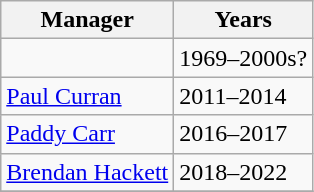<table class="wikitable">
<tr>
<th>Manager</th>
<th>Years</th>
</tr>
<tr>
<td></td>
<td>1969–2000s?</td>
</tr>
<tr>
<td><a href='#'>Paul Curran</a></td>
<td> 2011–2014</td>
</tr>
<tr>
<td><a href='#'>Paddy Carr</a></td>
<td> 2016–2017</td>
</tr>
<tr>
<td><a href='#'>Brendan Hackett</a></td>
<td> 2018–2022</td>
</tr>
<tr>
</tr>
</table>
